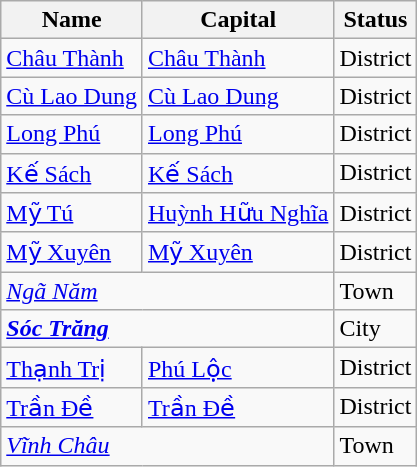<table class="wikitable sortable">
<tr>
<th>Name</th>
<th>Capital</th>
<th>Status</th>
</tr>
<tr>
<td><a href='#'>Châu Thành</a></td>
<td><a href='#'>Châu Thành</a></td>
<td>District</td>
</tr>
<tr>
<td><a href='#'>Cù Lao Dung</a></td>
<td><a href='#'>Cù Lao Dung</a></td>
<td>District</td>
</tr>
<tr>
<td><a href='#'>Long Phú</a></td>
<td><a href='#'>Long Phú</a></td>
<td>District</td>
</tr>
<tr>
<td><a href='#'>Kế Sách</a></td>
<td><a href='#'>Kế Sách</a></td>
<td>District</td>
</tr>
<tr>
<td><a href='#'>Mỹ Tú</a></td>
<td><a href='#'>Huỳnh Hữu Nghĩa</a></td>
<td>District</td>
</tr>
<tr>
<td><a href='#'>Mỹ Xuyên</a></td>
<td><a href='#'>Mỹ Xuyên</a></td>
<td>District</td>
</tr>
<tr>
<td colspan="2"><em><a href='#'>Ngã Năm</a></em></td>
<td>Town</td>
</tr>
<tr>
<td colspan="2"><strong><em><a href='#'>Sóc Trăng</a></em></strong></td>
<td>City</td>
</tr>
<tr>
<td><a href='#'>Thạnh Trị</a></td>
<td><a href='#'>Phú Lộc</a></td>
<td>District</td>
</tr>
<tr>
<td><a href='#'>Trần Đề</a></td>
<td><a href='#'>Trần Đề</a></td>
<td>District</td>
</tr>
<tr>
<td colspan="2"><em><a href='#'>Vĩnh Châu</a></em></td>
<td>Town</td>
</tr>
</table>
